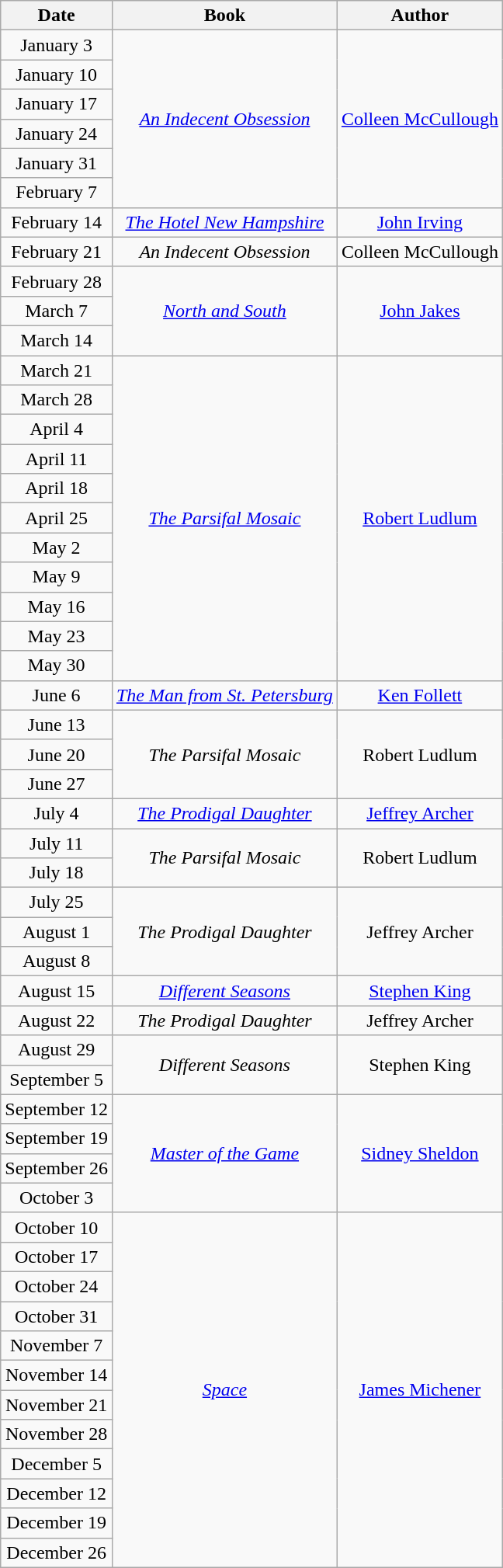<table class="wikitable sortable" style="text-align: center">
<tr>
<th>Date</th>
<th>Book</th>
<th>Author</th>
</tr>
<tr>
<td>January 3</td>
<td rowspan=6><em><a href='#'>An Indecent Obsession</a></em></td>
<td rowspan=6><a href='#'>Colleen McCullough</a></td>
</tr>
<tr>
<td>January 10</td>
</tr>
<tr>
<td>January 17</td>
</tr>
<tr>
<td>January 24</td>
</tr>
<tr>
<td>January 31</td>
</tr>
<tr>
<td>February 7</td>
</tr>
<tr>
<td>February 14</td>
<td><em><a href='#'>The Hotel New Hampshire</a></em></td>
<td><a href='#'>John Irving</a></td>
</tr>
<tr>
<td>February 21</td>
<td><em>An Indecent Obsession</em></td>
<td>Colleen McCullough</td>
</tr>
<tr>
<td>February 28</td>
<td rowspan=3><em><a href='#'>North and South</a></em></td>
<td rowspan=3><a href='#'>John Jakes</a></td>
</tr>
<tr>
<td>March 7</td>
</tr>
<tr>
<td>March 14</td>
</tr>
<tr>
<td>March 21</td>
<td rowspan=11><em><a href='#'>The Parsifal Mosaic</a></em></td>
<td rowspan=11><a href='#'>Robert Ludlum</a></td>
</tr>
<tr>
<td>March 28</td>
</tr>
<tr>
<td>April 4</td>
</tr>
<tr>
<td>April 11</td>
</tr>
<tr>
<td>April 18</td>
</tr>
<tr>
<td>April 25</td>
</tr>
<tr>
<td>May 2</td>
</tr>
<tr>
<td>May 9</td>
</tr>
<tr>
<td>May 16</td>
</tr>
<tr>
<td>May 23</td>
</tr>
<tr>
<td>May 30</td>
</tr>
<tr>
<td>June 6</td>
<td><em><a href='#'>The Man from St. Petersburg</a></em></td>
<td><a href='#'>Ken Follett</a></td>
</tr>
<tr>
<td>June 13</td>
<td rowspan=3><em>The Parsifal Mosaic</em></td>
<td rowspan=3>Robert Ludlum</td>
</tr>
<tr>
<td>June 20</td>
</tr>
<tr>
<td>June 27</td>
</tr>
<tr>
<td>July 4</td>
<td><em><a href='#'>The Prodigal Daughter</a></em></td>
<td><a href='#'>Jeffrey Archer</a></td>
</tr>
<tr>
<td>July 11</td>
<td rowspan=2><em>The Parsifal Mosaic</em></td>
<td rowspan=2>Robert Ludlum</td>
</tr>
<tr>
<td>July 18</td>
</tr>
<tr>
<td>July 25</td>
<td rowspan=3><em>The Prodigal Daughter</em></td>
<td rowspan=3>Jeffrey Archer</td>
</tr>
<tr>
<td>August 1</td>
</tr>
<tr>
<td>August 8</td>
</tr>
<tr>
<td>August 15</td>
<td><em><a href='#'>Different Seasons</a></em></td>
<td><a href='#'>Stephen King</a></td>
</tr>
<tr>
<td>August 22</td>
<td><em>The Prodigal Daughter</em></td>
<td>Jeffrey Archer</td>
</tr>
<tr>
<td>August 29</td>
<td rowspan=2><em>Different Seasons</em></td>
<td rowspan=2>Stephen King</td>
</tr>
<tr>
<td>September 5</td>
</tr>
<tr>
<td>September 12</td>
<td rowspan=4><em><a href='#'>Master of the Game</a></em></td>
<td rowspan=4><a href='#'>Sidney Sheldon</a></td>
</tr>
<tr>
<td>September 19</td>
</tr>
<tr>
<td>September 26</td>
</tr>
<tr>
<td>October 3</td>
</tr>
<tr>
<td>October 10</td>
<td rowspan=12><em><a href='#'>Space</a></em></td>
<td rowspan=12><a href='#'>James Michener</a></td>
</tr>
<tr>
<td>October 17</td>
</tr>
<tr>
<td>October 24</td>
</tr>
<tr>
<td>October 31</td>
</tr>
<tr>
<td>November 7</td>
</tr>
<tr>
<td>November 14</td>
</tr>
<tr>
<td>November 21</td>
</tr>
<tr>
<td>November 28</td>
</tr>
<tr>
<td>December 5</td>
</tr>
<tr>
<td>December 12</td>
</tr>
<tr>
<td>December 19</td>
</tr>
<tr>
<td>December 26</td>
</tr>
</table>
